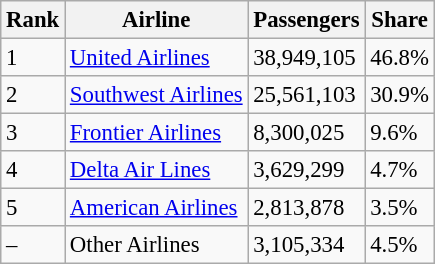<table class="wikitable sortable" style="font-size: 95%">
<tr>
<th>Rank</th>
<th>Airline</th>
<th>Passengers</th>
<th>Share</th>
</tr>
<tr>
<td>1</td>
<td><a href='#'>United Airlines</a></td>
<td>38,949,105</td>
<td>46.8%</td>
</tr>
<tr>
<td>2</td>
<td><a href='#'>Southwest Airlines</a></td>
<td>25,561,103</td>
<td>30.9%</td>
</tr>
<tr>
<td>3</td>
<td><a href='#'>Frontier Airlines</a></td>
<td>8,300,025</td>
<td>9.6%</td>
</tr>
<tr>
<td>4</td>
<td><a href='#'>Delta Air Lines</a></td>
<td>3,629,299</td>
<td>4.7%</td>
</tr>
<tr>
<td>5</td>
<td><a href='#'>American Airlines</a></td>
<td>2,813,878</td>
<td>3.5%</td>
</tr>
<tr>
<td>–</td>
<td>Other Airlines</td>
<td>3,105,334</td>
<td>4.5%</td>
</tr>
</table>
